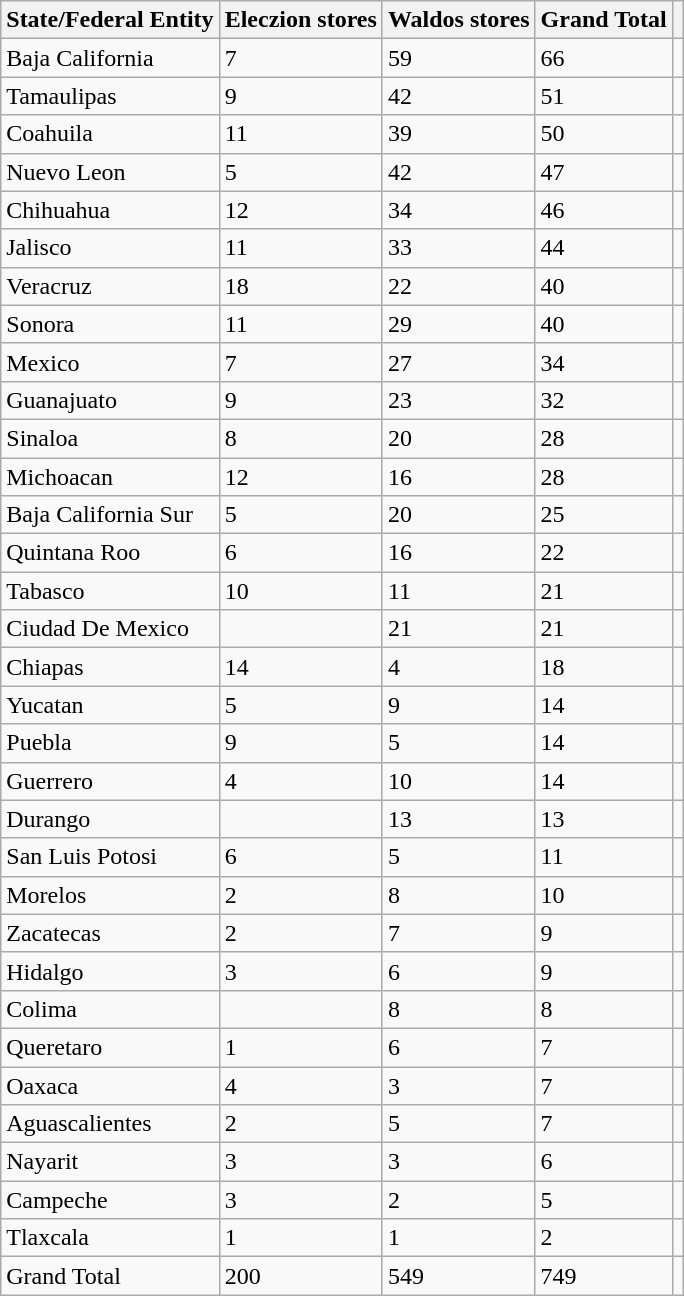<table class="wikitable sortable">
<tr>
<th>State/Federal Entity</th>
<th>Eleczion stores</th>
<th>Waldos stores</th>
<th>Grand Total</th>
<th></th>
</tr>
<tr>
<td>Baja California</td>
<td>7</td>
<td>59</td>
<td>66</td>
<td></td>
</tr>
<tr>
<td>Tamaulipas</td>
<td>9</td>
<td>42</td>
<td>51</td>
<td></td>
</tr>
<tr>
<td>Coahuila</td>
<td>11</td>
<td>39</td>
<td>50</td>
<td></td>
</tr>
<tr>
<td>Nuevo Leon</td>
<td>5</td>
<td>42</td>
<td>47</td>
<td></td>
</tr>
<tr>
<td>Chihuahua</td>
<td>12</td>
<td>34</td>
<td>46</td>
<td></td>
</tr>
<tr>
<td>Jalisco</td>
<td>11</td>
<td>33</td>
<td>44</td>
<td></td>
</tr>
<tr>
<td>Veracruz</td>
<td>18</td>
<td>22</td>
<td>40</td>
<td></td>
</tr>
<tr>
<td>Sonora</td>
<td>11</td>
<td>29</td>
<td>40</td>
<td></td>
</tr>
<tr>
<td>Mexico</td>
<td>7</td>
<td>27</td>
<td>34</td>
<td></td>
</tr>
<tr>
<td>Guanajuato</td>
<td>9</td>
<td>23</td>
<td>32</td>
<td></td>
</tr>
<tr>
<td>Sinaloa</td>
<td>8</td>
<td>20</td>
<td>28</td>
<td></td>
</tr>
<tr>
<td>Michoacan</td>
<td>12</td>
<td>16</td>
<td>28</td>
<td></td>
</tr>
<tr>
<td>Baja California Sur</td>
<td>5</td>
<td>20</td>
<td>25</td>
<td></td>
</tr>
<tr>
<td>Quintana Roo</td>
<td>6</td>
<td>16</td>
<td>22</td>
<td></td>
</tr>
<tr>
<td>Tabasco</td>
<td>10</td>
<td>11</td>
<td>21</td>
<td></td>
</tr>
<tr>
<td>Ciudad De Mexico</td>
<td></td>
<td>21</td>
<td>21</td>
<td></td>
</tr>
<tr>
<td>Chiapas</td>
<td>14</td>
<td>4</td>
<td>18</td>
<td></td>
</tr>
<tr>
<td>Yucatan</td>
<td>5</td>
<td>9</td>
<td>14</td>
<td></td>
</tr>
<tr>
<td>Puebla</td>
<td>9</td>
<td>5</td>
<td>14</td>
<td></td>
</tr>
<tr>
<td>Guerrero</td>
<td>4</td>
<td>10</td>
<td>14</td>
<td></td>
</tr>
<tr>
<td>Durango</td>
<td></td>
<td>13</td>
<td>13</td>
<td></td>
</tr>
<tr>
<td>San Luis Potosi</td>
<td>6</td>
<td>5</td>
<td>11</td>
<td></td>
</tr>
<tr>
<td>Morelos</td>
<td>2</td>
<td>8</td>
<td>10</td>
<td></td>
</tr>
<tr>
<td>Zacatecas</td>
<td>2</td>
<td>7</td>
<td>9</td>
<td></td>
</tr>
<tr>
<td>Hidalgo</td>
<td>3</td>
<td>6</td>
<td>9</td>
<td></td>
</tr>
<tr>
<td>Colima</td>
<td></td>
<td>8</td>
<td>8</td>
<td></td>
</tr>
<tr>
<td>Queretaro</td>
<td>1</td>
<td>6</td>
<td>7</td>
<td></td>
</tr>
<tr>
<td>Oaxaca</td>
<td>4</td>
<td>3</td>
<td>7</td>
<td></td>
</tr>
<tr>
<td>Aguascalientes</td>
<td>2</td>
<td>5</td>
<td>7</td>
<td></td>
</tr>
<tr>
<td>Nayarit</td>
<td>3</td>
<td>3</td>
<td>6</td>
<td></td>
</tr>
<tr>
<td>Campeche</td>
<td>3</td>
<td>2</td>
<td>5</td>
<td></td>
</tr>
<tr>
<td>Tlaxcala</td>
<td>1</td>
<td>1</td>
<td>2</td>
<td></td>
</tr>
<tr>
<td>Grand Total</td>
<td>200</td>
<td>549</td>
<td>749</td>
<td></td>
</tr>
</table>
